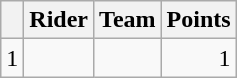<table class="wikitable">
<tr>
<th></th>
<th>Rider</th>
<th>Team</th>
<th>Points</th>
</tr>
<tr>
<td>1</td>
<td></td>
<td></td>
<td align=right>1</td>
</tr>
</table>
